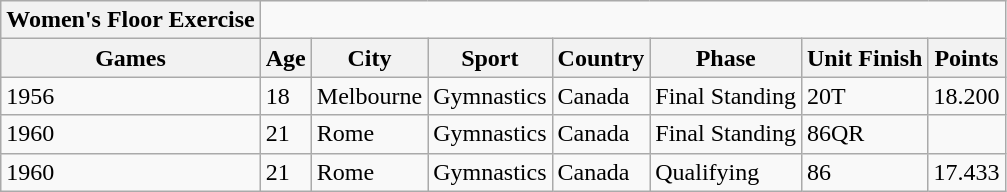<table class="wikitable" border="1">
<tr>
<th>Women's Floor Exercise</th>
</tr>
<tr>
<th>Games</th>
<th>Age</th>
<th>City</th>
<th>Sport</th>
<th>Country</th>
<th>Phase</th>
<th>Unit Finish</th>
<th>Points</th>
</tr>
<tr>
<td>1956</td>
<td>18</td>
<td>Melbourne</td>
<td>Gymnastics</td>
<td>Canada</td>
<td>Final Standing</td>
<td>20T</td>
<td>18.200</td>
</tr>
<tr>
<td>1960</td>
<td>21</td>
<td>Rome</td>
<td>Gymnastics</td>
<td>Canada</td>
<td>Final Standing</td>
<td>86QR</td>
<td></td>
</tr>
<tr>
<td>1960</td>
<td>21</td>
<td>Rome</td>
<td>Gymnastics</td>
<td>Canada</td>
<td>Qualifying</td>
<td>86</td>
<td>17.433</td>
</tr>
</table>
